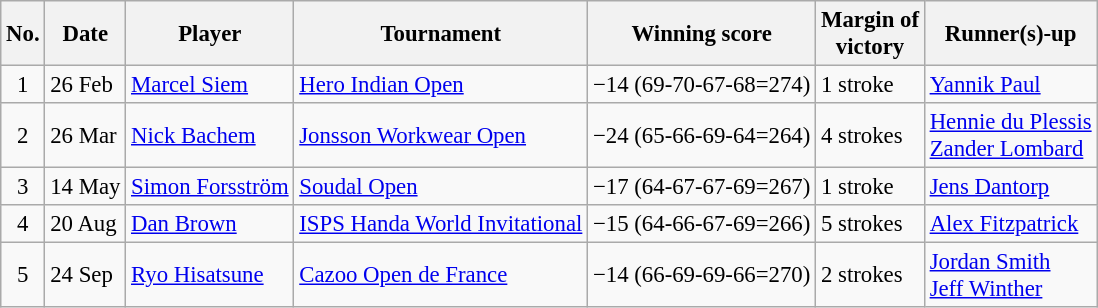<table class="wikitable" style="font-size:95%;">
<tr>
<th>No.</th>
<th>Date</th>
<th>Player</th>
<th>Tournament</th>
<th>Winning score</th>
<th>Margin of<br>victory</th>
<th>Runner(s)-up</th>
</tr>
<tr>
<td align=center>1</td>
<td>26 Feb</td>
<td> <a href='#'>Marcel Siem</a></td>
<td><a href='#'>Hero Indian Open</a></td>
<td>−14 (69-70-67-68=274)</td>
<td>1 stroke</td>
<td> <a href='#'>Yannik Paul</a></td>
</tr>
<tr>
<td align=center>2</td>
<td>26 Mar</td>
<td> <a href='#'>Nick Bachem</a></td>
<td><a href='#'>Jonsson Workwear Open</a></td>
<td>−24 (65-66-69-64=264)</td>
<td>4 strokes</td>
<td> <a href='#'>Hennie du Plessis</a><br> <a href='#'>Zander Lombard</a></td>
</tr>
<tr>
<td align=center>3</td>
<td>14 May</td>
<td> <a href='#'>Simon Forsström</a></td>
<td><a href='#'>Soudal Open</a></td>
<td>−17 (64-67-67-69=267)</td>
<td>1 stroke</td>
<td> <a href='#'>Jens Dantorp</a></td>
</tr>
<tr>
<td align=center>4</td>
<td>20 Aug</td>
<td> <a href='#'>Dan Brown</a></td>
<td><a href='#'>ISPS Handa World Invitational</a></td>
<td>−15 (64-66-67-69=266)</td>
<td>5 strokes</td>
<td> <a href='#'>Alex Fitzpatrick</a></td>
</tr>
<tr>
<td align=center>5</td>
<td>24 Sep</td>
<td> <a href='#'>Ryo Hisatsune</a></td>
<td><a href='#'>Cazoo Open de France</a></td>
<td>−14 (66-69-69-66=270)</td>
<td>2 strokes</td>
<td> <a href='#'>Jordan Smith</a><br> <a href='#'>Jeff Winther</a></td>
</tr>
</table>
